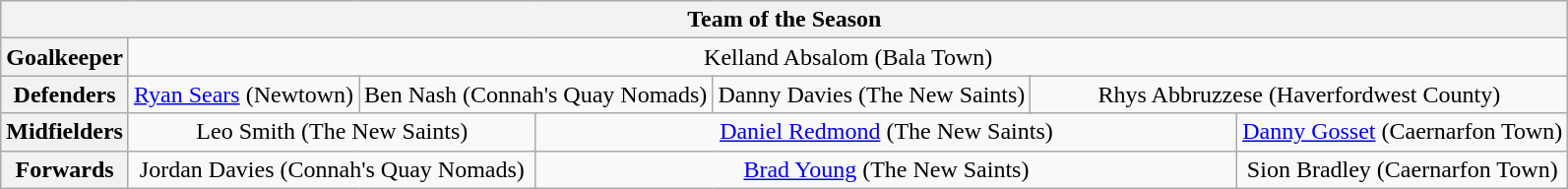<table class="wikitable" style="text-align:center">
<tr>
<th colspan="16">Team of the Season</th>
</tr>
<tr>
<th>Goalkeeper</th>
<td colspan="15"> Kelland Absalom (Bala Town)</td>
</tr>
<tr>
<th>Defenders</th>
<td colspan="3.75"> <a href='#'>Ryan Sears</a> (Newtown)</td>
<td colspan="3.75"> Ben Nash (Connah's Quay Nomads)</td>
<td colspan="3.75"> Danny Davies (The New Saints)</td>
<td colspan="3.75"> Rhys Abbruzzese (Haverfordwest County)</td>
</tr>
<tr>
<th>Midfielders</th>
<td colspan="5"> Leo Smith (The New Saints)</td>
<td colspan="5"> <a href='#'>Daniel Redmond</a> (The New Saints)</td>
<td colspan="5"> <a href='#'>Danny Gosset</a> (Caernarfon Town)</td>
</tr>
<tr>
<th>Forwards</th>
<td colspan="5"> Jordan Davies (Connah's Quay Nomads)</td>
<td colspan="5"> <a href='#'>Brad Young</a> (The New Saints)</td>
<td colspan="5"> Sion Bradley (Caernarfon Town)</td>
</tr>
</table>
